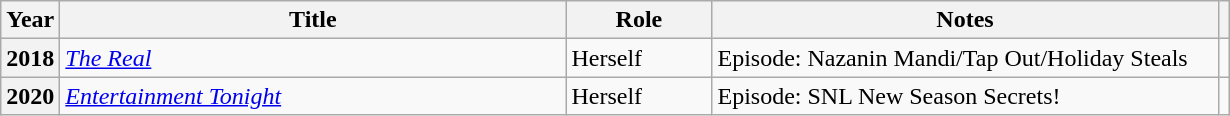<table class="wikitable plainrowheaders sortable">
<tr>
<th scope="col">Year</th>
<th scope="col", style="width:330px;">Title</th>
<th scope="col", style="width:90px;">Role</th>
<th scope="col" class="unsortable", style="width:330px;">Notes</th>
<th scope="col" class="unsortable"></th>
</tr>
<tr>
<th scope="row">2018</th>
<td><em><a href='#'>The Real</a></em></td>
<td>Herself</td>
<td>Episode: Nazanin Mandi/Tap Out/Holiday Steals</td>
<td style="text-align:center;"></td>
</tr>
<tr>
<th scope="row">2020</th>
<td><em><a href='#'>Entertainment Tonight</a></em></td>
<td>Herself</td>
<td>Episode: SNL New Season Secrets!</td>
<td style="text-align:center;"></td>
</tr>
</table>
